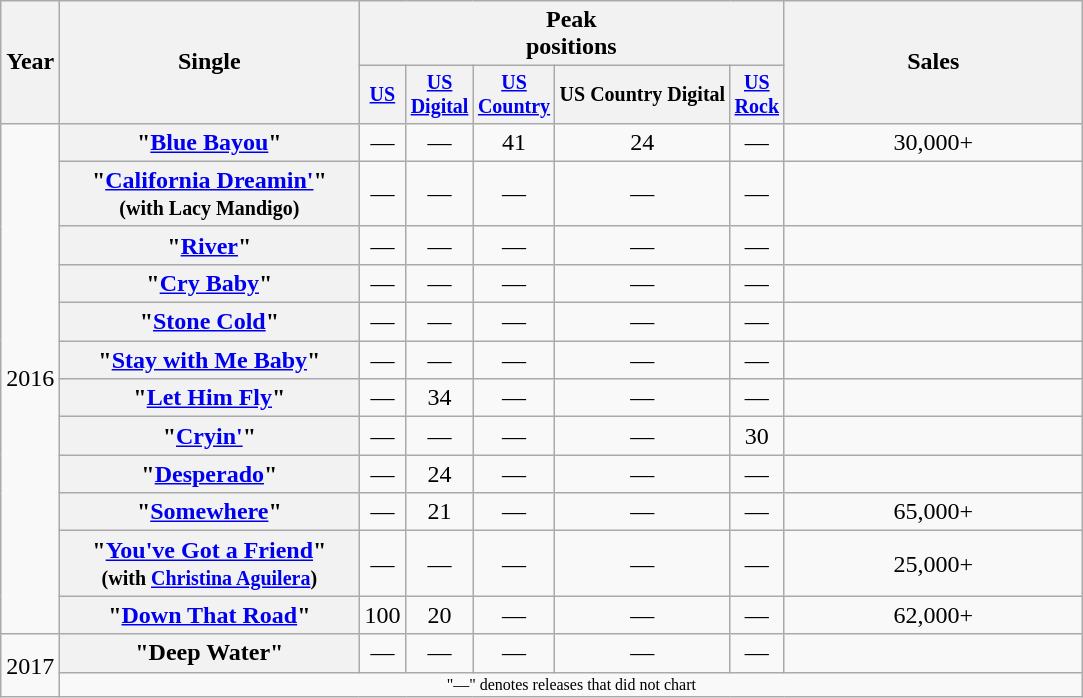<table class="wikitable plainrowheaders" style="text-align:center;">
<tr>
<th rowspan="2">Year</th>
<th rowspan="2" style="width:12em;">Single</th>
<th colspan="5">Peak<br>positions</th>
<th rowspan="2" style="width:12em;">Sales</th>
</tr>
<tr style="font-size:smaller;">
<th><a href='#'>US</a><br></th>
<th><a href='#'>US<br>Digital</a><br></th>
<th><a href='#'>US<br>Country</a><br></th>
<th>US Country Digital<br></th>
<th><a href='#'>US<br>Rock</a><br></th>
</tr>
<tr>
<td rowspan="12">2016</td>
<th scope="row">"<a href='#'>Blue Bayou</a>"</th>
<td>—</td>
<td>—</td>
<td>41</td>
<td>24</td>
<td>—</td>
<td>30,000+</td>
</tr>
<tr>
<th scope="row">"<a href='#'>California Dreamin'</a>" <br><small>(with Lacy Mandigo)</small></th>
<td>—</td>
<td>—</td>
<td>—</td>
<td>—</td>
<td>—</td>
<td></td>
</tr>
<tr>
<th scope="row">"<a href='#'>River</a>"</th>
<td>—</td>
<td>—</td>
<td>—</td>
<td>—</td>
<td>—</td>
<td></td>
</tr>
<tr>
<th scope="row">"<a href='#'>Cry Baby</a>"</th>
<td>—</td>
<td>—</td>
<td>—</td>
<td>—</td>
<td>—</td>
<td></td>
</tr>
<tr>
<th scope="row">"<a href='#'>Stone Cold</a>"</th>
<td>—</td>
<td>—</td>
<td>—</td>
<td>—</td>
<td>—</td>
<td></td>
</tr>
<tr>
<th scope="row">"<a href='#'>Stay with Me Baby</a>"</th>
<td>—</td>
<td>—</td>
<td>—</td>
<td>—</td>
<td>—</td>
<td></td>
</tr>
<tr>
<th scope="row">"<a href='#'>Let Him Fly</a>"</th>
<td>—</td>
<td>34</td>
<td>—</td>
<td>—</td>
<td>—</td>
<td></td>
</tr>
<tr>
<th scope="row">"<a href='#'>Cryin'</a>"</th>
<td>—</td>
<td>—</td>
<td>—</td>
<td>—</td>
<td>30</td>
<td></td>
</tr>
<tr>
<th scope="row">"<a href='#'>Desperado</a>"</th>
<td>—</td>
<td>24</td>
<td>—</td>
<td>—</td>
<td>—</td>
<td></td>
</tr>
<tr>
<th scope="row">"<a href='#'>Somewhere</a>"</th>
<td>—</td>
<td>21</td>
<td>—</td>
<td>—</td>
<td>—</td>
<td>65,000+</td>
</tr>
<tr>
<th scope="row">"<a href='#'>You've Got a Friend</a>" <br><small>(with <a href='#'>Christina Aguilera</a>)</small></th>
<td>—</td>
<td>—</td>
<td>—</td>
<td>—</td>
<td>—</td>
<td>25,000+</td>
</tr>
<tr>
<th scope="row">"<a href='#'>Down That Road</a>"</th>
<td>100</td>
<td>20</td>
<td>—</td>
<td>—</td>
<td>—</td>
<td>62,000+</td>
</tr>
<tr>
<td rowspan="12">2017</td>
<th scope="row">"Deep Water"</th>
<td>—</td>
<td>—</td>
<td>—</td>
<td>—</td>
<td>—</td>
<td></td>
</tr>
<tr>
<td colspan="8" style="font-size:8pt">"—" denotes releases that did not chart</td>
</tr>
</table>
